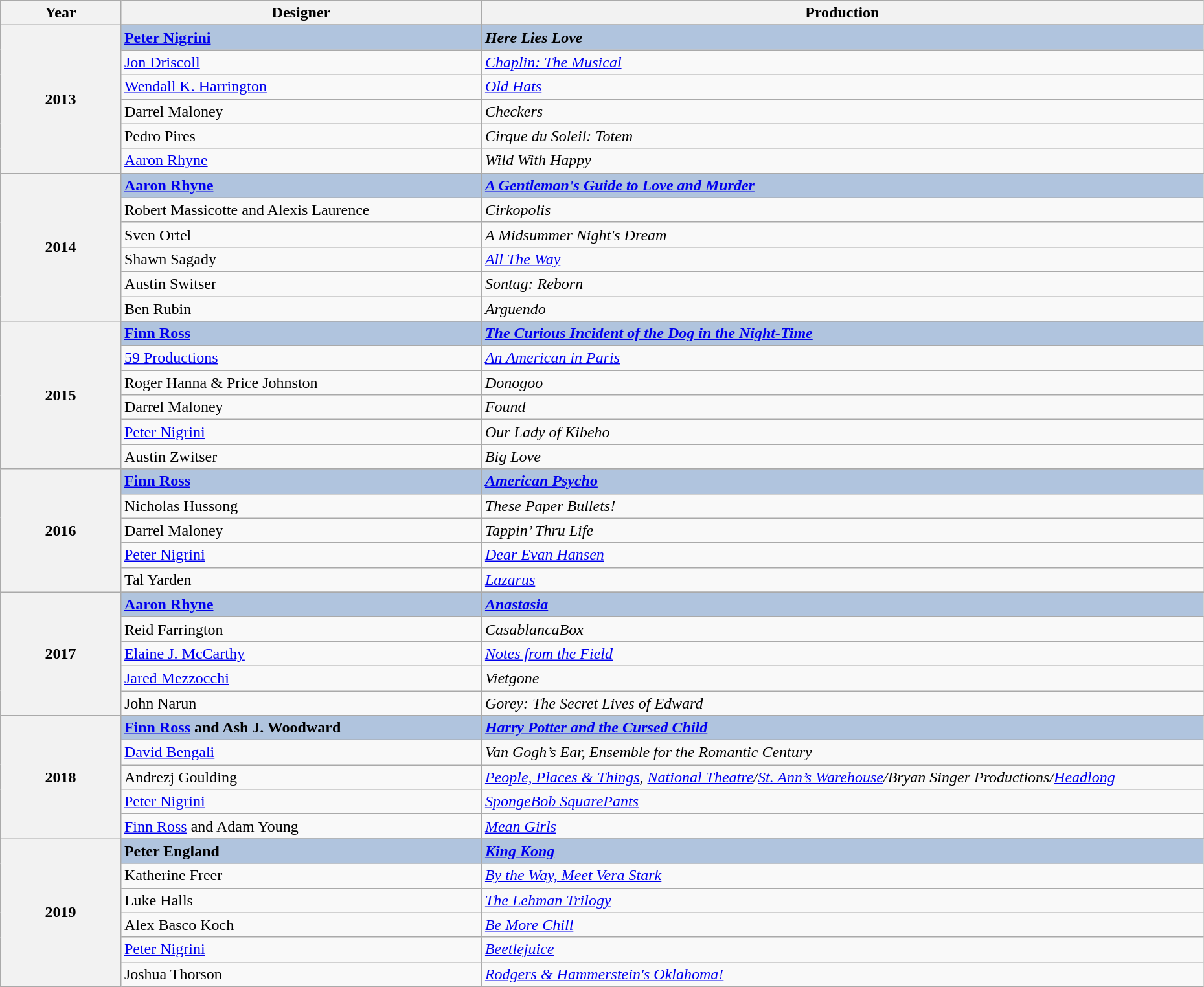<table class="wikitable" style="width:98%;">
<tr style="background:#bebebe;">
<th style="width:10%;">Year</th>
<th style="width:30%;">Designer</th>
<th style="width:60%;">Production</th>
</tr>
<tr>
<th rowspan="7">2013</th>
</tr>
<tr style="background:#B0C4DE">
<td><strong><a href='#'>Peter Nigrini</a></strong></td>
<td><strong><em>Here Lies Love</em></strong></td>
</tr>
<tr>
<td><a href='#'>Jon Driscoll</a></td>
<td><em><a href='#'>Chaplin: The Musical</a></em></td>
</tr>
<tr>
<td><a href='#'>Wendall K. Harrington</a></td>
<td><em><a href='#'>Old Hats</a></em></td>
</tr>
<tr>
<td>Darrel Maloney</td>
<td><em>Checkers</em></td>
</tr>
<tr>
<td>Pedro Pires</td>
<td><em>Cirque du Soleil: Totem</em></td>
</tr>
<tr>
<td><a href='#'>Aaron Rhyne</a></td>
<td><em>Wild With Happy</em></td>
</tr>
<tr>
<th rowspan="7">2014</th>
</tr>
<tr style="background:#B0C4DE">
<td><strong><a href='#'>Aaron Rhyne</a></strong></td>
<td><strong><em><a href='#'>A Gentleman's Guide to Love and Murder</a></em></strong></td>
</tr>
<tr>
<td>Robert Massicotte and Alexis Laurence</td>
<td><em>Cirkopolis</em></td>
</tr>
<tr>
<td>Sven Ortel</td>
<td><em>A Midsummer Night's Dream</em></td>
</tr>
<tr>
<td>Shawn Sagady</td>
<td><em><a href='#'>All The Way</a></em></td>
</tr>
<tr>
<td>Austin Switser</td>
<td><em>Sontag: Reborn</em></td>
</tr>
<tr>
<td>Ben Rubin</td>
<td><em>Arguendo</em></td>
</tr>
<tr>
<th rowspan="7">2015</th>
</tr>
<tr style="background:#B0C4DE">
<td><strong><a href='#'>Finn Ross</a></strong></td>
<td><strong><em><a href='#'>The Curious Incident of the Dog in the Night-Time</a></em></strong></td>
</tr>
<tr>
<td><a href='#'>59 Productions</a></td>
<td><em><a href='#'>An American in Paris</a></em></td>
</tr>
<tr>
<td>Roger Hanna & Price Johnston</td>
<td><em> Donogoo</em></td>
</tr>
<tr>
<td>Darrel Maloney</td>
<td><em> Found</em></td>
</tr>
<tr>
<td><a href='#'>Peter Nigrini</a></td>
<td><em>Our Lady of Kibeho</em></td>
</tr>
<tr>
<td>Austin Zwitser</td>
<td><em>Big Love</em></td>
</tr>
<tr>
<th rowspan="6">2016</th>
</tr>
<tr style="background:#B0C4DE">
<td><strong><a href='#'>Finn Ross</a></strong></td>
<td><strong><em><a href='#'>American Psycho</a></em></strong></td>
</tr>
<tr>
<td>Nicholas Hussong</td>
<td><em>These Paper Bullets!</em></td>
</tr>
<tr>
<td>Darrel Maloney</td>
<td><em>Tappin’ Thru Life</em></td>
</tr>
<tr>
<td><a href='#'>Peter Nigrini</a></td>
<td><em><a href='#'>Dear Evan Hansen</a></em></td>
</tr>
<tr>
<td>Tal Yarden</td>
<td><em><a href='#'>Lazarus</a></em></td>
</tr>
<tr>
<th rowspan="6">2017</th>
</tr>
<tr style="background:#B0C4DE">
<td><strong><a href='#'>Aaron Rhyne</a></strong></td>
<td><strong><em><a href='#'>Anastasia</a></em></strong></td>
</tr>
<tr>
<td>Reid Farrington</td>
<td><em>CasablancaBox</em></td>
</tr>
<tr>
<td><a href='#'>Elaine J. McCarthy</a></td>
<td><em><a href='#'>Notes from the Field</a></em></td>
</tr>
<tr>
<td><a href='#'>Jared Mezzocchi</a></td>
<td><em>Vietgone</em></td>
</tr>
<tr>
<td>John Narun</td>
<td><em>Gorey: The Secret Lives of Edward</em></td>
</tr>
<tr>
<th rowspan="6">2018</th>
</tr>
<tr style="background:#B0C4DE">
<td><strong><a href='#'>Finn Ross</a> and Ash J. Woodward</strong></td>
<td><strong><em><a href='#'>Harry Potter and the Cursed Child</a></em></strong></td>
</tr>
<tr>
<td><a href='#'>David Bengali</a></td>
<td><em>Van Gogh’s Ear, Ensemble for the Romantic Century</em></td>
</tr>
<tr>
<td>Andrezj Goulding</td>
<td><em><a href='#'>People, Places & Things</a>, <a href='#'>National Theatre</a>/<a href='#'>St. Ann’s Warehouse</a>/Bryan Singer Productions/<a href='#'>Headlong</a></em></td>
</tr>
<tr>
<td><a href='#'>Peter Nigrini</a></td>
<td><em><a href='#'>SpongeBob SquarePants</a></em></td>
</tr>
<tr>
<td><a href='#'>Finn Ross</a> and Adam Young</td>
<td><em><a href='#'>Mean Girls</a></em></td>
</tr>
<tr>
<th rowspan="7">2019</th>
</tr>
<tr style="background:#B0C4DE">
<td><strong>Peter England</strong></td>
<td><strong><em><a href='#'>King Kong</a></em></strong></td>
</tr>
<tr>
<td>Katherine Freer</td>
<td><em><a href='#'>By the Way, Meet Vera Stark</a></em></td>
</tr>
<tr>
<td>Luke Halls</td>
<td><em><a href='#'>The Lehman Trilogy</a></em></td>
</tr>
<tr>
<td>Alex Basco Koch</td>
<td><em><a href='#'>Be More Chill</a></em></td>
</tr>
<tr>
<td><a href='#'>Peter Nigrini</a></td>
<td><em><a href='#'>Beetlejuice</a></em></td>
</tr>
<tr>
<td>Joshua Thorson</td>
<td><em><a href='#'>Rodgers & Hammerstein's Oklahoma!</a></em></td>
</tr>
</table>
